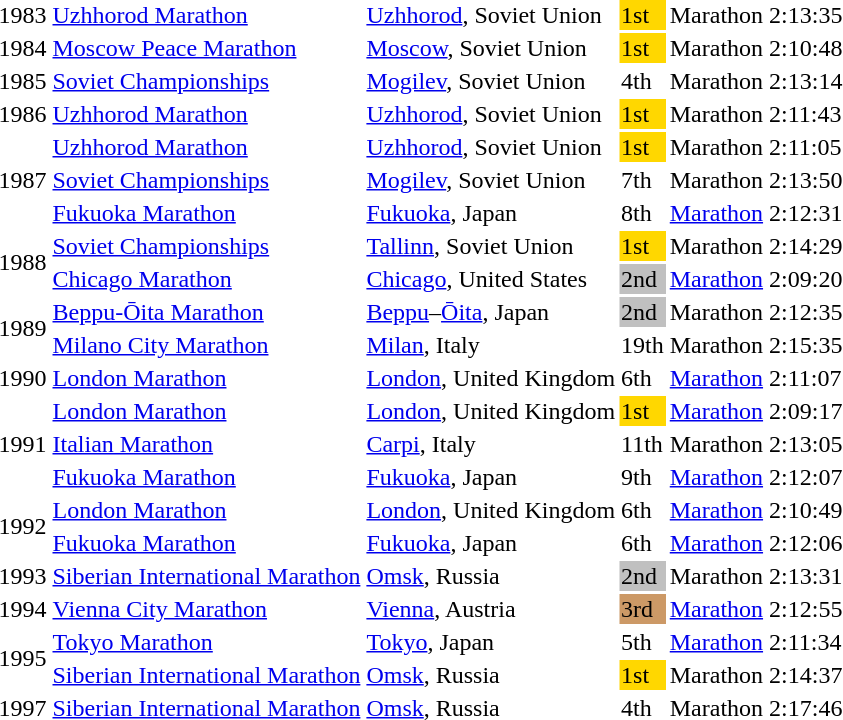<table>
<tr>
<td>1983</td>
<td><a href='#'>Uzhhorod Marathon</a></td>
<td><a href='#'>Uzhhorod</a>, Soviet Union</td>
<td bgcolor="gold">1st</td>
<td>Marathon</td>
<td>2:13:35</td>
</tr>
<tr>
<td>1984</td>
<td><a href='#'>Moscow Peace Marathon</a></td>
<td><a href='#'>Moscow</a>, Soviet Union</td>
<td bgcolor="gold">1st</td>
<td>Marathon</td>
<td>2:10:48</td>
</tr>
<tr>
<td>1985</td>
<td><a href='#'>Soviet Championships</a></td>
<td><a href='#'>Mogilev</a>, Soviet Union</td>
<td>4th</td>
<td>Marathon</td>
<td>2:13:14</td>
</tr>
<tr>
<td>1986</td>
<td><a href='#'>Uzhhorod Marathon</a></td>
<td><a href='#'>Uzhhorod</a>, Soviet Union</td>
<td bgcolor="gold">1st</td>
<td>Marathon</td>
<td>2:11:43</td>
</tr>
<tr>
<td rowspan=3>1987</td>
<td><a href='#'>Uzhhorod Marathon</a></td>
<td><a href='#'>Uzhhorod</a>, Soviet Union</td>
<td bgcolor="gold">1st</td>
<td>Marathon</td>
<td>2:11:05</td>
</tr>
<tr>
<td><a href='#'>Soviet Championships</a></td>
<td><a href='#'>Mogilev</a>, Soviet Union</td>
<td>7th</td>
<td>Marathon</td>
<td>2:13:50</td>
</tr>
<tr>
<td><a href='#'>Fukuoka Marathon</a></td>
<td><a href='#'>Fukuoka</a>, Japan</td>
<td>8th</td>
<td><a href='#'>Marathon</a></td>
<td>2:12:31</td>
</tr>
<tr>
<td rowspan=2>1988</td>
<td><a href='#'>Soviet Championships</a></td>
<td><a href='#'>Tallinn</a>, Soviet Union</td>
<td bgcolor="gold">1st</td>
<td>Marathon</td>
<td>2:14:29</td>
</tr>
<tr>
<td><a href='#'>Chicago Marathon</a></td>
<td><a href='#'>Chicago</a>, United States</td>
<td bgcolor="silver">2nd</td>
<td><a href='#'>Marathon</a></td>
<td>2:09:20</td>
</tr>
<tr>
<td rowspan=2>1989</td>
<td><a href='#'>Beppu-Ōita Marathon</a></td>
<td><a href='#'>Beppu</a>–<a href='#'>Ōita</a>, Japan</td>
<td bgcolor="silver">2nd</td>
<td>Marathon</td>
<td>2:12:35</td>
</tr>
<tr>
<td><a href='#'>Milano City Marathon</a></td>
<td><a href='#'>Milan</a>, Italy</td>
<td>19th</td>
<td>Marathon</td>
<td>2:15:35</td>
</tr>
<tr>
<td>1990</td>
<td><a href='#'>London Marathon</a></td>
<td><a href='#'>London</a>, United Kingdom</td>
<td>6th</td>
<td><a href='#'>Marathon</a></td>
<td>2:11:07</td>
</tr>
<tr>
<td rowspan=3>1991</td>
<td><a href='#'>London Marathon</a></td>
<td><a href='#'>London</a>, United Kingdom</td>
<td bgcolor="gold">1st</td>
<td><a href='#'>Marathon</a></td>
<td>2:09:17 </td>
</tr>
<tr>
<td><a href='#'>Italian Marathon</a></td>
<td><a href='#'>Carpi</a>, Italy</td>
<td>11th</td>
<td>Marathon</td>
<td>2:13:05</td>
</tr>
<tr>
<td><a href='#'>Fukuoka Marathon</a></td>
<td><a href='#'>Fukuoka</a>, Japan</td>
<td>9th</td>
<td><a href='#'>Marathon</a></td>
<td>2:12:07</td>
</tr>
<tr>
<td rowspan=2>1992</td>
<td><a href='#'>London Marathon</a></td>
<td><a href='#'>London</a>, United Kingdom</td>
<td>6th</td>
<td><a href='#'>Marathon</a></td>
<td>2:10:49</td>
</tr>
<tr>
<td><a href='#'>Fukuoka Marathon</a></td>
<td><a href='#'>Fukuoka</a>, Japan</td>
<td>6th</td>
<td><a href='#'>Marathon</a></td>
<td>2:12:06</td>
</tr>
<tr>
<td>1993</td>
<td><a href='#'>Siberian International Marathon</a></td>
<td><a href='#'>Omsk</a>, Russia</td>
<td bgcolor="silver">2nd</td>
<td>Marathon</td>
<td>2:13:31</td>
</tr>
<tr>
<td>1994</td>
<td><a href='#'>Vienna City Marathon</a></td>
<td><a href='#'>Vienna</a>, Austria</td>
<td bgcolor="cc9966">3rd</td>
<td><a href='#'>Marathon</a></td>
<td>2:12:55</td>
</tr>
<tr>
<td rowspan=2>1995</td>
<td><a href='#'>Tokyo Marathon</a></td>
<td><a href='#'>Tokyo</a>, Japan</td>
<td>5th</td>
<td><a href='#'>Marathon</a></td>
<td>2:11:34</td>
</tr>
<tr>
<td><a href='#'>Siberian International Marathon</a></td>
<td><a href='#'>Omsk</a>, Russia</td>
<td bgcolor="gold">1st</td>
<td>Marathon</td>
<td>2:14:37</td>
</tr>
<tr>
<td>1997</td>
<td><a href='#'>Siberian International Marathon</a></td>
<td><a href='#'>Omsk</a>, Russia</td>
<td>4th</td>
<td>Marathon</td>
<td>2:17:46</td>
</tr>
</table>
